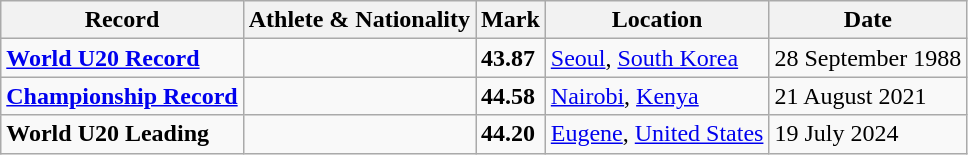<table class="wikitable">
<tr>
<th scope="col">Record</th>
<th scope="col">Athlete & Nationality</th>
<th scope="col">Mark</th>
<th scope="col">Location</th>
<th scope="col">Date</th>
</tr>
<tr>
<td><strong><a href='#'>World U20 Record</a></strong></td>
<td></td>
<td><strong>43.87</strong></td>
<td><a href='#'>Seoul</a>, <a href='#'>South Korea</a></td>
<td>28 September 1988</td>
</tr>
<tr>
<td><strong><a href='#'>Championship Record</a></strong></td>
<td></td>
<td><strong>44.58</strong></td>
<td><a href='#'>Nairobi</a>, <a href='#'>Kenya</a></td>
<td>21 August 2021</td>
</tr>
<tr>
<td><strong>World U20 Leading</strong></td>
<td></td>
<td><strong>44.20</strong></td>
<td><a href='#'>Eugene</a>, <a href='#'>United States</a></td>
<td>19 July 2024</td>
</tr>
</table>
